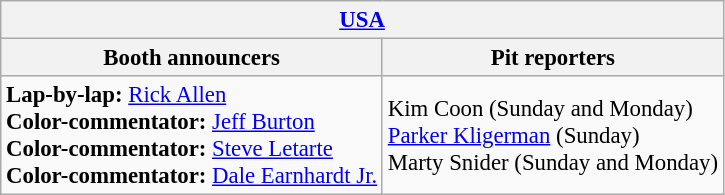<table class="wikitable" style="font-size: 95%">
<tr>
<th colspan="2"><a href='#'>USA</a></th>
</tr>
<tr>
<th>Booth announcers</th>
<th>Pit reporters</th>
</tr>
<tr>
<td><strong>Lap-by-lap:</strong> <a href='#'>Rick Allen</a><br><strong>Color-commentator:</strong> <a href='#'>Jeff Burton</a><br><strong>Color-commentator:</strong> <a href='#'>Steve Letarte</a><br><strong>Color-commentator:</strong> <a href='#'>Dale Earnhardt Jr.</a></td>
<td>Kim Coon (Sunday and Monday)<br><a href='#'>Parker Kligerman</a> (Sunday)<br>Marty Snider (Sunday and Monday)</td>
</tr>
</table>
